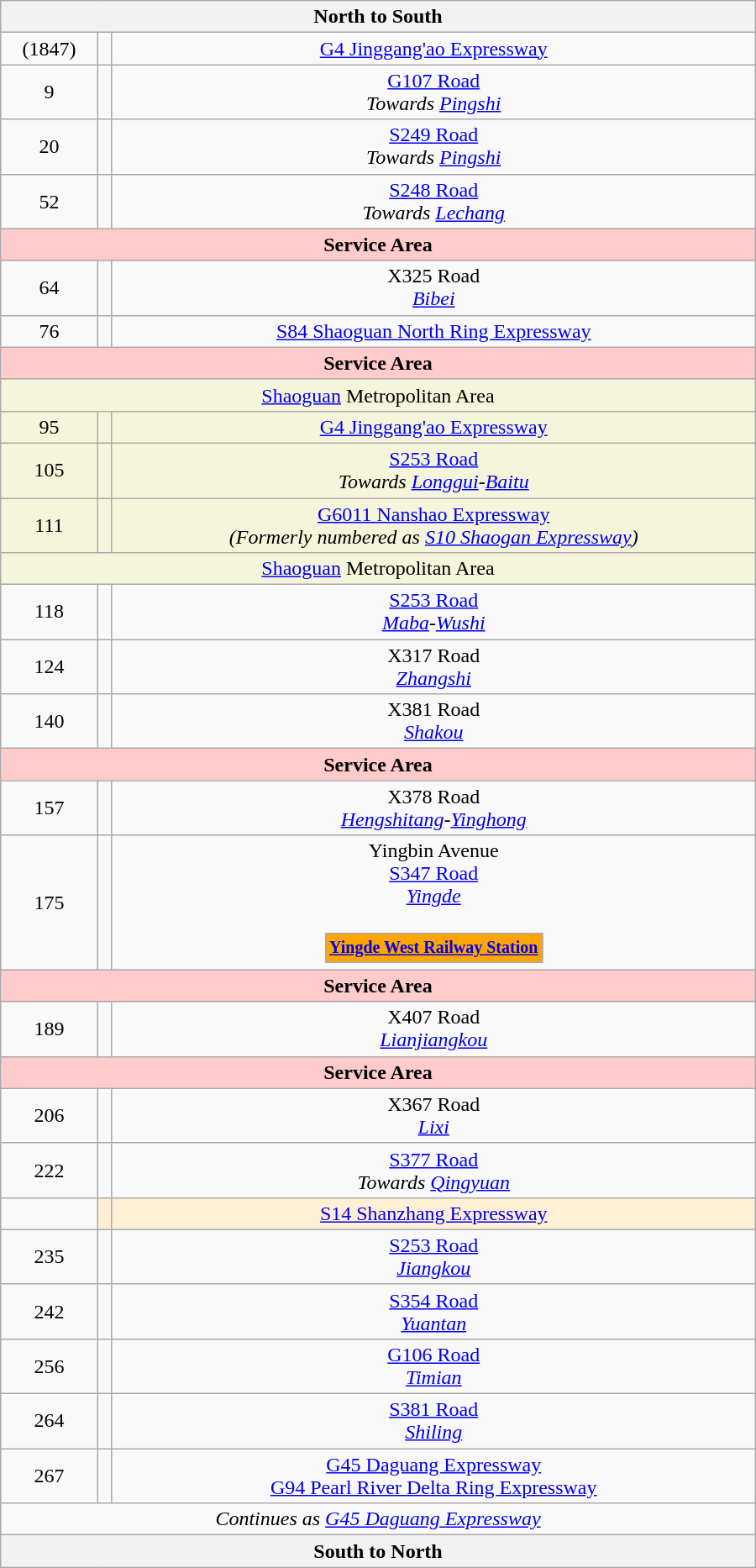<table class="wikitable" style="text-align:center; width:600px;">
<tr>
<th colspan="3"> North to South </th>
</tr>
<tr>
<td>(1847)</td>
<td><br></td>
<td> <a href='#'>G4 Jinggang'ao Expressway</a></td>
</tr>
<tr>
<td>9</td>
<td></td>
<td> <a href='#'>G107 Road</a><br><em>Towards <a href='#'>Pingshi</a></em></td>
</tr>
<tr>
<td>20</td>
<td></td>
<td> <a href='#'>S249 Road</a><br><em>Towards <a href='#'>Pingshi</a></em></td>
</tr>
<tr>
<td>52</td>
<td></td>
<td> <a href='#'>S248 Road</a><br><em>Towards <a href='#'>Lechang</a></em></td>
</tr>
<tr style="background:#ffcbcb;">
<td colspan="7"> <strong>Service Area</strong></td>
</tr>
<tr>
<td>64</td>
<td></td>
<td> X325 Road<br><em><a href='#'>Bibei</a></em></td>
</tr>
<tr>
<td>76</td>
<td></td>
<td> <a href='#'>S84 Shaoguan North Ring Expressway</a></td>
</tr>
<tr style="background:#ffcbcb;">
<td colspan="7"> <strong>Service Area</strong></td>
</tr>
<tr>
<td colspan="7" align="center" bgcolor="#F5 F5 DC"> <a href='#'>Shaoguan</a> Metropolitan Area </td>
</tr>
<tr bgcolor="#F5 F5 DC">
<td>95</td>
<td></td>
<td> <a href='#'>G4 Jinggang'ao Expressway</a></td>
</tr>
<tr bgcolor="#F5 F5 DC">
<td>105</td>
<td></td>
<td> <a href='#'>S253 Road</a><br><em>Towards <a href='#'>Longgui</a>-<a href='#'>Baitu</a></em></td>
</tr>
<tr bgcolor="#F5 F5 DC">
<td>111</td>
<td></td>
<td> <a href='#'>G6011 Nanshao Expressway</a><br><em>(Formerly numbered as  <a href='#'>S10 Shaogan Expressway</a>)</em></td>
</tr>
<tr>
<td colspan="7" align="center" bgcolor="#F5 F5 DC"> <a href='#'>Shaoguan</a> Metropolitan Area </td>
</tr>
<tr>
<td>118</td>
<td></td>
<td> <a href='#'>S253 Road</a><br><em><a href='#'>Maba</a>-<a href='#'>Wushi</a></em></td>
</tr>
<tr>
<td>124</td>
<td></td>
<td> X317 Road<br><em><a href='#'>Zhangshi</a></em></td>
</tr>
<tr>
<td>140</td>
<td></td>
<td> X381 Road<br><em><a href='#'>Shakou</a></em></td>
</tr>
<tr style="background:#ffcbcb;">
<td colspan="7"> <strong>Service Area</strong></td>
</tr>
<tr>
<td>157</td>
<td></td>
<td> X378 Road<br><em><a href='#'>Hengshitang</a>-<a href='#'>Yinghong</a></em></td>
</tr>
<tr align="center">
<td>175</td>
<td></td>
<td>Yingbin Avenue<br> <a href='#'>S347 Road</a><br><em><a href='#'>Yingde</a></em><br><br><table border=0>
<tr size=40>
<td bgcolor="#FF A5 00" style="font-size: 10pt; color: "#000000"" align=center><strong><a href='#'><span>Yingde West Railway Station</span></a></strong></td>
</tr>
</table>
</td>
</tr>
<tr style="background:#ffcbcb;">
<td colspan="7"> <strong>Service Area</strong></td>
</tr>
<tr>
<td>189</td>
<td></td>
<td> X407 Road<br><em><a href='#'>Lianjiangkou</a></em></td>
</tr>
<tr style="background:#ffcbcb;">
<td colspan="7"> <strong>Service Area</strong></td>
</tr>
<tr>
<td>206</td>
<td></td>
<td> X367 Road<br><em><a href='#'>Lixi</a></em></td>
</tr>
<tr>
<td>222</td>
<td></td>
<td> <a href='#'>S377 Road</a><br><em>Towards <a href='#'>Qingyuan</a></em></td>
</tr>
<tr>
<td></td>
<td style="background:#ffefd5;"></td>
<td style="background:#ffefd5;"> <a href='#'>S14 Shanzhang Expressway</a></td>
</tr>
<tr>
<td>235</td>
<td></td>
<td> <a href='#'>S253 Road</a><br><em><a href='#'>Jiangkou</a></em></td>
</tr>
<tr>
<td>242</td>
<td></td>
<td> <a href='#'>S354 Road</a><br><em><a href='#'>Yuantan</a></em></td>
</tr>
<tr>
<td>256</td>
<td></td>
<td> <a href='#'>G106 Road</a><br><em><a href='#'>Timian</a></em></td>
</tr>
<tr>
<td>264</td>
<td></td>
<td> <a href='#'>S381 Road</a><br><em><a href='#'>Shiling</a></em></td>
</tr>
<tr>
<td>267</td>
<td><br></td>
<td> <a href='#'>G45 Daguang Expressway</a><br> <a href='#'>G94 Pearl River Delta Ring Expressway</a></td>
</tr>
<tr>
<td colspan="3"><em>Continues as  <a href='#'>G45 Daguang Expressway</a></em></td>
</tr>
<tr>
<th colspan="3"> South to North </th>
</tr>
</table>
